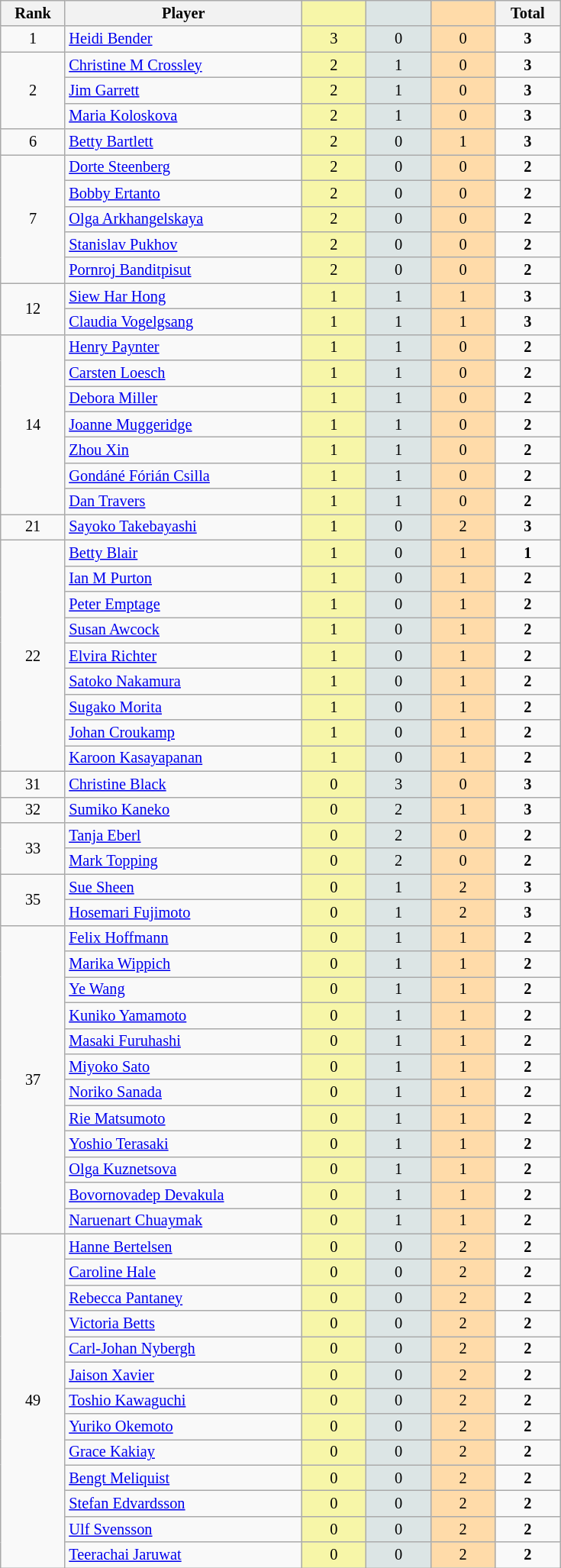<table class="sortable wikitable" style="font-size:85%; text-align:center">
<tr>
<th width="50">Rank</th>
<th width="200">Player</th>
<td bgcolor="#f7f6a8" width="50"></td>
<td bgcolor="#dce5e5" width="50"></td>
<td bgcolor="#ffdba9" width="50"></td>
<th width="50">Total</th>
</tr>
<tr>
<td>1</td>
<td align="left"> <a href='#'>Heidi Bender</a></td>
<td bgcolor="#f7f6a8">3</td>
<td bgcolor="#dce5e5">0</td>
<td bgcolor="#ffdba9">0</td>
<td><strong>3</strong></td>
</tr>
<tr>
<td rowspan="3">2</td>
<td align="left"> <a href='#'>Christine M Crossley</a></td>
<td bgcolor="#f7f6a8">2</td>
<td bgcolor="#dce5e5">1</td>
<td bgcolor="#ffdba9">0</td>
<td><strong>3</strong></td>
</tr>
<tr>
<td align="left"> <a href='#'>Jim Garrett</a></td>
<td bgcolor="#f7f6a8">2</td>
<td bgcolor="#dce5e5">1</td>
<td bgcolor="#ffdba9">0</td>
<td><strong>3</strong></td>
</tr>
<tr>
<td align="left"> <a href='#'>Maria Koloskova</a></td>
<td bgcolor="#f7f6a8">2</td>
<td bgcolor="#dce5e5">1</td>
<td bgcolor="#ffdba9">0</td>
<td><strong>3</strong></td>
</tr>
<tr>
<td>6</td>
<td align="left"> <a href='#'>Betty Bartlett</a></td>
<td bgcolor="#f7f6a8">2</td>
<td bgcolor="#dce5e5">0</td>
<td bgcolor="#ffdba9">1</td>
<td><strong>3</strong></td>
</tr>
<tr>
<td rowspan="5">7</td>
<td align="left"> <a href='#'>Dorte Steenberg</a></td>
<td bgcolor="#f7f6a8">2</td>
<td bgcolor="#dce5e5">0</td>
<td bgcolor="#ffdba9">0</td>
<td><strong>2</strong></td>
</tr>
<tr>
<td align="left"> <a href='#'>Bobby Ertanto</a></td>
<td bgcolor="#f7f6a8">2</td>
<td bgcolor="#dce5e5">0</td>
<td bgcolor="#ffdba9">0</td>
<td><strong>2</strong></td>
</tr>
<tr>
<td align="left"> <a href='#'>Olga Arkhangelskaya</a></td>
<td bgcolor="#f7f6a8">2</td>
<td bgcolor="#dce5e5">0</td>
<td bgcolor="#ffdba9">0</td>
<td><strong>2</strong></td>
</tr>
<tr>
<td align="left"> <a href='#'>Stanislav Pukhov</a></td>
<td bgcolor="#f7f6a8">2</td>
<td bgcolor="#dce5e5">0</td>
<td bgcolor="#ffdba9">0</td>
<td><strong>2</strong></td>
</tr>
<tr>
<td align="left"> <a href='#'>Pornroj Banditpisut</a></td>
<td bgcolor="#f7f6a8">2</td>
<td bgcolor="#dce5e5">0</td>
<td bgcolor="#ffdba9">0</td>
<td><strong>2</strong></td>
</tr>
<tr>
<td rowspan="2">12</td>
<td align="left"> <a href='#'>Siew Har Hong</a></td>
<td bgcolor="#f7f6a8">1</td>
<td bgcolor="#dce5e5">1</td>
<td bgcolor="#ffdba9">1</td>
<td><strong>3</strong></td>
</tr>
<tr>
<td align="left"> <a href='#'>Claudia Vogelgsang</a></td>
<td bgcolor="#f7f6a8">1</td>
<td bgcolor="#dce5e5">1</td>
<td bgcolor="#ffdba9">1</td>
<td><strong>3</strong></td>
</tr>
<tr>
<td rowspan="7">14</td>
<td align="left"> <a href='#'>Henry Paynter</a></td>
<td bgcolor="#f7f6a8">1</td>
<td bgcolor="#dce5e5">1</td>
<td bgcolor="#ffdba9">0</td>
<td><strong>2</strong></td>
</tr>
<tr>
<td align="left"> <a href='#'>Carsten Loesch</a></td>
<td bgcolor="#f7f6a8">1</td>
<td bgcolor="#dce5e5">1</td>
<td bgcolor="#ffdba9">0</td>
<td><strong>2</strong></td>
</tr>
<tr>
<td align="left"> <a href='#'>Debora Miller</a></td>
<td bgcolor="#f7f6a8">1</td>
<td bgcolor="#dce5e5">1</td>
<td bgcolor="#ffdba9">0</td>
<td><strong>2</strong></td>
</tr>
<tr>
<td align="left"> <a href='#'>Joanne Muggeridge</a></td>
<td bgcolor="#f7f6a8">1</td>
<td bgcolor="#dce5e5">1</td>
<td bgcolor="#ffdba9">0</td>
<td><strong>2</strong></td>
</tr>
<tr>
<td align="left"> <a href='#'>Zhou Xin</a></td>
<td bgcolor="#f7f6a8">1</td>
<td bgcolor="#dce5e5">1</td>
<td bgcolor="#ffdba9">0</td>
<td><strong>2</strong></td>
</tr>
<tr>
<td align="left"> <a href='#'>Gondáné Fórián Csilla</a></td>
<td bgcolor="#f7f6a8">1</td>
<td bgcolor="#dce5e5">1</td>
<td bgcolor="#ffdba9">0</td>
<td><strong>2</strong></td>
</tr>
<tr>
<td align="left"> <a href='#'>Dan Travers</a></td>
<td bgcolor="#f7f6a8">1</td>
<td bgcolor="#dce5e5">1</td>
<td bgcolor="#ffdba9">0</td>
<td><strong>2</strong></td>
</tr>
<tr>
<td>21</td>
<td align="left"> <a href='#'>Sayoko Takebayashi</a></td>
<td bgcolor="#f7f6a8">1</td>
<td bgcolor="#dce5e5">0</td>
<td bgcolor="#ffdba9">2</td>
<td><strong>3</strong></td>
</tr>
<tr>
<td rowspan="9">22</td>
<td align="left"> <a href='#'>Betty Blair</a></td>
<td bgcolor="#f7f6a8">1</td>
<td bgcolor="#dce5e5">0</td>
<td bgcolor="#ffdba9">1</td>
<td><strong>1</strong></td>
</tr>
<tr>
<td align="left"> <a href='#'>Ian M Purton</a></td>
<td bgcolor="#f7f6a8">1</td>
<td bgcolor="#dce5e5">0</td>
<td bgcolor="#ffdba9">1</td>
<td><strong>2</strong></td>
</tr>
<tr>
<td align="left"> <a href='#'>Peter Emptage</a></td>
<td bgcolor="#f7f6a8">1</td>
<td bgcolor="#dce5e5">0</td>
<td bgcolor="#ffdba9">1</td>
<td><strong>2</strong></td>
</tr>
<tr>
<td align="left"> <a href='#'>Susan Awcock</a></td>
<td bgcolor="#f7f6a8">1</td>
<td bgcolor="#dce5e5">0</td>
<td bgcolor="#ffdba9">1</td>
<td><strong>2</strong></td>
</tr>
<tr>
<td align="left"> <a href='#'>Elvira Richter</a></td>
<td bgcolor="#f7f6a8">1</td>
<td bgcolor="#dce5e5">0</td>
<td bgcolor="#ffdba9">1</td>
<td><strong>2</strong></td>
</tr>
<tr>
<td align="left"> <a href='#'>Satoko Nakamura</a></td>
<td bgcolor="#f7f6a8">1</td>
<td bgcolor="#dce5e5">0</td>
<td bgcolor="#ffdba9">1</td>
<td><strong>2</strong></td>
</tr>
<tr>
<td align="left"> <a href='#'>Sugako Morita</a></td>
<td bgcolor="#f7f6a8">1</td>
<td bgcolor="#dce5e5">0</td>
<td bgcolor="#ffdba9">1</td>
<td><strong>2</strong></td>
</tr>
<tr>
<td align="left"> <a href='#'>Johan Croukamp</a></td>
<td bgcolor="#f7f6a8">1</td>
<td bgcolor="#dce5e5">0</td>
<td bgcolor="#ffdba9">1</td>
<td><strong>2</strong></td>
</tr>
<tr>
<td align="left"> <a href='#'>Karoon Kasayapanan</a></td>
<td bgcolor="#f7f6a8">1</td>
<td bgcolor="#dce5e5">0</td>
<td bgcolor="#ffdba9">1</td>
<td><strong>2</strong></td>
</tr>
<tr>
<td>31</td>
<td align="left"> <a href='#'>Christine Black</a></td>
<td bgcolor="#f7f6a8">0</td>
<td bgcolor="#dce5e5">3</td>
<td bgcolor="#ffdba9">0</td>
<td><strong>3</strong></td>
</tr>
<tr>
<td>32</td>
<td align="left"> <a href='#'>Sumiko Kaneko</a></td>
<td bgcolor="#f7f6a8">0</td>
<td bgcolor="#dce5e5">2</td>
<td bgcolor="#ffdba9">1</td>
<td><strong>3</strong></td>
</tr>
<tr>
<td rowspan="2">33</td>
<td align="left"> <a href='#'>Tanja Eberl</a></td>
<td bgcolor="#f7f6a8">0</td>
<td bgcolor="#dce5e5">2</td>
<td bgcolor="#ffdba9">0</td>
<td><strong>2</strong></td>
</tr>
<tr>
<td align="left"> <a href='#'>Mark Topping</a></td>
<td bgcolor="#f7f6a8">0</td>
<td bgcolor="#dce5e5">2</td>
<td bgcolor="#ffdba9">0</td>
<td><strong>2</strong></td>
</tr>
<tr>
<td rowspan="2">35</td>
<td align="left"> <a href='#'>Sue Sheen</a></td>
<td bgcolor="#f7f6a8">0</td>
<td bgcolor="#dce5e5">1</td>
<td bgcolor="#ffdba9">2</td>
<td><strong>3</strong></td>
</tr>
<tr>
<td align="left"> <a href='#'>Hosemari Fujimoto</a></td>
<td bgcolor="#f7f6a8">0</td>
<td bgcolor="#dce5e5">1</td>
<td bgcolor="#ffdba9">2</td>
<td><strong>3</strong></td>
</tr>
<tr>
<td rowspan="12">37</td>
<td align="left"> <a href='#'>Felix Hoffmann</a></td>
<td bgcolor="#f7f6a8">0</td>
<td bgcolor="#dce5e5">1</td>
<td bgcolor="#ffdba9">1</td>
<td><strong>2</strong></td>
</tr>
<tr>
<td align="left"> <a href='#'>Marika Wippich</a></td>
<td bgcolor="#f7f6a8">0</td>
<td bgcolor="#dce5e5">1</td>
<td bgcolor="#ffdba9">1</td>
<td><strong>2</strong></td>
</tr>
<tr>
<td align="left"> <a href='#'>Ye Wang</a></td>
<td bgcolor="#f7f6a8">0</td>
<td bgcolor="#dce5e5">1</td>
<td bgcolor="#ffdba9">1</td>
<td><strong>2</strong></td>
</tr>
<tr>
<td align="left"> <a href='#'>Kuniko Yamamoto</a></td>
<td bgcolor="#f7f6a8">0</td>
<td bgcolor="#dce5e5">1</td>
<td bgcolor="#ffdba9">1</td>
<td><strong>2</strong></td>
</tr>
<tr>
<td align="left"> <a href='#'>Masaki Furuhashi</a></td>
<td bgcolor="#f7f6a8">0</td>
<td bgcolor="#dce5e5">1</td>
<td bgcolor="#ffdba9">1</td>
<td><strong>2</strong></td>
</tr>
<tr>
<td align="left"> <a href='#'>Miyoko Sato</a></td>
<td bgcolor="#f7f6a8">0</td>
<td bgcolor="#dce5e5">1</td>
<td bgcolor="#ffdba9">1</td>
<td><strong>2</strong></td>
</tr>
<tr>
<td align="left"> <a href='#'>Noriko Sanada</a></td>
<td bgcolor="#f7f6a8">0</td>
<td bgcolor="#dce5e5">1</td>
<td bgcolor="#ffdba9">1</td>
<td><strong>2</strong></td>
</tr>
<tr>
<td align="left"> <a href='#'>Rie Matsumoto</a></td>
<td bgcolor="#f7f6a8">0</td>
<td bgcolor="#dce5e5">1</td>
<td bgcolor="#ffdba9">1</td>
<td><strong>2</strong></td>
</tr>
<tr>
<td align="left"> <a href='#'>Yoshio Terasaki</a></td>
<td bgcolor="#f7f6a8">0</td>
<td bgcolor="#dce5e5">1</td>
<td bgcolor="#ffdba9">1</td>
<td><strong>2</strong></td>
</tr>
<tr>
<td align="left"> <a href='#'>Olga Kuznetsova</a></td>
<td bgcolor="#f7f6a8">0</td>
<td bgcolor="#dce5e5">1</td>
<td bgcolor="#ffdba9">1</td>
<td><strong>2</strong></td>
</tr>
<tr>
<td align="left"> <a href='#'>Bovornovadep Devakula</a></td>
<td bgcolor="#f7f6a8">0</td>
<td bgcolor="#dce5e5">1</td>
<td bgcolor="#ffdba9">1</td>
<td><strong>2</strong></td>
</tr>
<tr>
<td align="left"> <a href='#'>Naruenart Chuaymak</a></td>
<td bgcolor="#f7f6a8">0</td>
<td bgcolor="#dce5e5">1</td>
<td bgcolor="#ffdba9">1</td>
<td><strong>2</strong></td>
</tr>
<tr>
<td rowspan="13">49</td>
<td align="left"> <a href='#'>Hanne Bertelsen</a></td>
<td bgcolor="#f7f6a8">0</td>
<td bgcolor="#dce5e5">0</td>
<td bgcolor="#ffdba9">2</td>
<td><strong>2</strong></td>
</tr>
<tr>
<td align="left"> <a href='#'>Caroline Hale</a></td>
<td bgcolor="#f7f6a8">0</td>
<td bgcolor="#dce5e5">0</td>
<td bgcolor="#ffdba9">2</td>
<td><strong>2</strong></td>
</tr>
<tr>
<td align="left"> <a href='#'>Rebecca Pantaney</a></td>
<td bgcolor="#f7f6a8">0</td>
<td bgcolor="#dce5e5">0</td>
<td bgcolor="#ffdba9">2</td>
<td><strong>2</strong></td>
</tr>
<tr>
<td align="left"> <a href='#'>Victoria Betts</a></td>
<td bgcolor="#f7f6a8">0</td>
<td bgcolor="#dce5e5">0</td>
<td bgcolor="#ffdba9">2</td>
<td><strong>2</strong></td>
</tr>
<tr>
<td align="left"> <a href='#'>Carl-Johan Nybergh</a></td>
<td bgcolor="#f7f6a8">0</td>
<td bgcolor="#dce5e5">0</td>
<td bgcolor="#ffdba9">2</td>
<td><strong>2</strong></td>
</tr>
<tr>
<td align="left"> <a href='#'>Jaison Xavier</a></td>
<td bgcolor="#f7f6a8">0</td>
<td bgcolor="#dce5e5">0</td>
<td bgcolor="#ffdba9">2</td>
<td><strong>2</strong></td>
</tr>
<tr>
<td align="left"> <a href='#'>Toshio Kawaguchi</a></td>
<td bgcolor="#f7f6a8">0</td>
<td bgcolor="#dce5e5">0</td>
<td bgcolor="#ffdba9">2</td>
<td><strong>2</strong></td>
</tr>
<tr>
<td align="left"> <a href='#'>Yuriko Okemoto</a></td>
<td bgcolor="#f7f6a8">0</td>
<td bgcolor="#dce5e5">0</td>
<td bgcolor="#ffdba9">2</td>
<td><strong>2</strong></td>
</tr>
<tr>
<td align="left"> <a href='#'>Grace Kakiay</a></td>
<td bgcolor="#f7f6a8">0</td>
<td bgcolor="#dce5e5">0</td>
<td bgcolor="#ffdba9">2</td>
<td><strong>2</strong></td>
</tr>
<tr>
<td align="left"> <a href='#'>Bengt Meliquist</a></td>
<td bgcolor="#f7f6a8">0</td>
<td bgcolor="#dce5e5">0</td>
<td bgcolor="#ffdba9">2</td>
<td><strong>2</strong></td>
</tr>
<tr>
<td align="left"> <a href='#'>Stefan Edvardsson</a></td>
<td bgcolor="#f7f6a8">0</td>
<td bgcolor="#dce5e5">0</td>
<td bgcolor="#ffdba9">2</td>
<td><strong>2</strong></td>
</tr>
<tr>
<td align="left"> <a href='#'>Ulf Svensson</a></td>
<td bgcolor="#f7f6a8">0</td>
<td bgcolor="#dce5e5">0</td>
<td bgcolor="#ffdba9">2</td>
<td><strong>2</strong></td>
</tr>
<tr>
<td align="left"> <a href='#'>Teerachai Jaruwat</a></td>
<td bgcolor="#f7f6a8">0</td>
<td bgcolor="#dce5e5">0</td>
<td bgcolor="#ffdba9">2</td>
<td><strong>2</strong></td>
</tr>
</table>
